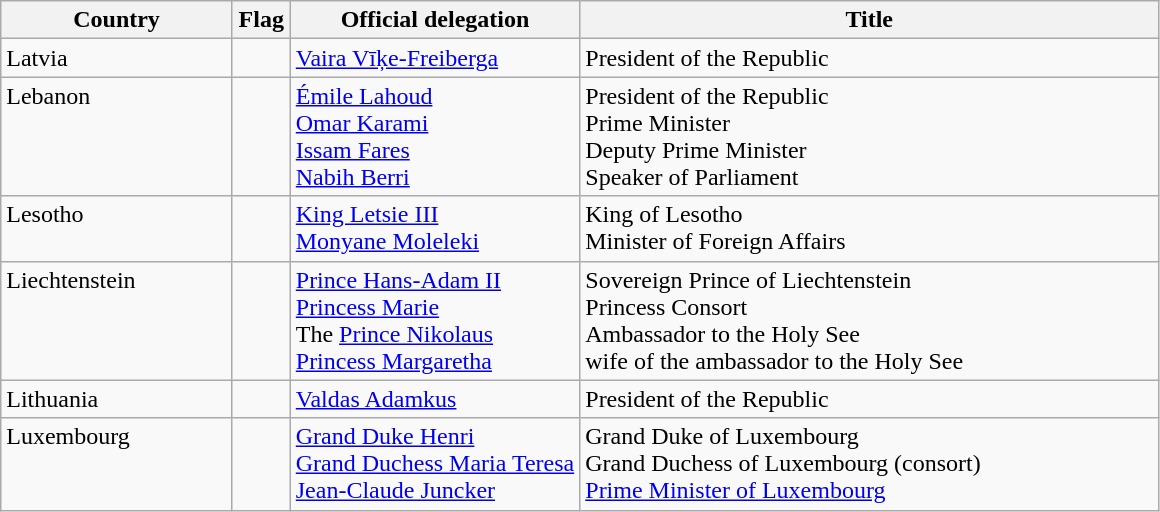<table class="wikitable">
<tr>
<th style="width:20%;">Country</th>
<th>Flag</th>
<th style="width:25%;">Official delegation</th>
<th style="width:50%;">Title</th>
</tr>
<tr valign="top">
<td>Latvia</td>
<td></td>
<td><a href='#'>Vaira Vīķe-Freiberga</a></td>
<td>President of the Republic</td>
</tr>
<tr valign="top">
<td>Lebanon</td>
<td></td>
<td><a href='#'>Émile Lahoud</a><br><a href='#'>Omar Karami</a><br><a href='#'>Issam Fares</a><br><a href='#'>Nabih Berri</a></td>
<td>President of the Republic<br>Prime Minister<br>Deputy Prime Minister<br>Speaker of Parliament</td>
</tr>
<tr valign="top">
<td>Lesotho</td>
<td></td>
<td><a href='#'>King Letsie III</a><br><a href='#'>Monyane Moleleki</a></td>
<td>King of Lesotho<br>Minister of Foreign Affairs</td>
</tr>
<tr valign="top">
<td>Liechtenstein</td>
<td></td>
<td><a href='#'>Prince Hans-Adam II</a><br><a href='#'>Princess Marie</a><br>The <a href='#'>Prince Nikolaus</a><br><a href='#'>Princess Margaretha</a></td>
<td>Sovereign Prince of Liechtenstein<br>Princess Consort<br>Ambassador to the Holy See<br>wife of the ambassador to the Holy See</td>
</tr>
<tr valign="top">
<td>Lithuania</td>
<td></td>
<td><a href='#'>Valdas Adamkus</a></td>
<td>President of the Republic</td>
</tr>
<tr valign="top">
<td>Luxembourg</td>
<td></td>
<td><a href='#'>Grand Duke Henri</a><br><a href='#'>Grand Duchess Maria Teresa</a><br><a href='#'>Jean-Claude Juncker</a></td>
<td>Grand Duke of Luxembourg<br>Grand Duchess of Luxembourg (consort)<br><a href='#'>Prime Minister of Luxembourg</a></td>
</tr>
</table>
